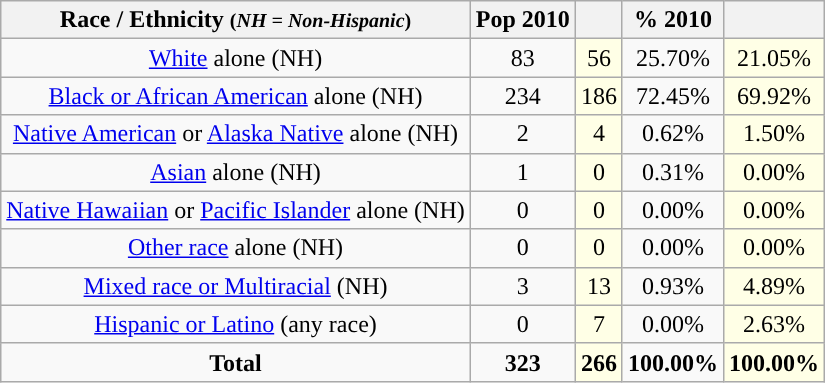<table class="wikitable" style="text-align:center;">
<tr>
<th>Race / Ethnicity <small>(<em>NH = Non-Hispanic</em>)</small></th>
<th>Pop 2010</th>
<th></th>
<th>% 2010</th>
<th></th>
</tr>
<tr>
<td><a href='#'>White</a> alone (NH)</td>
<td>83</td>
<td style='background: #ffffe6;'>56</td>
<td>25.70%</td>
<td style='background: #ffffe6;'>21.05%</td>
</tr>
<tr>
<td><a href='#'>Black or African American</a> alone (NH)</td>
<td>234</td>
<td style='background: #ffffe6;'>186</td>
<td>72.45%</td>
<td style='background: #ffffe6;'>69.92%</td>
</tr>
<tr>
<td><a href='#'>Native American</a> or <a href='#'>Alaska Native</a> alone (NH)</td>
<td>2</td>
<td style='background: #ffffe6;'>4</td>
<td>0.62%</td>
<td style='background: #ffffe6;'>1.50%</td>
</tr>
<tr>
<td><a href='#'>Asian</a> alone (NH)</td>
<td>1</td>
<td style='background: #ffffe6;'>0</td>
<td>0.31%</td>
<td style='background: #ffffe6;'>0.00%</td>
</tr>
<tr>
<td><a href='#'>Native Hawaiian</a> or <a href='#'>Pacific Islander</a> alone (NH)</td>
<td>0</td>
<td style='background: #ffffe6;'>0</td>
<td>0.00%</td>
<td style='background: #ffffe6;'>0.00%</td>
</tr>
<tr>
<td><a href='#'>Other race</a> alone (NH)</td>
<td>0</td>
<td style='background: #ffffe6;'>0</td>
<td>0.00%</td>
<td style='background: #ffffe6;'>0.00%</td>
</tr>
<tr>
<td><a href='#'>Mixed race or Multiracial</a> (NH)</td>
<td>3</td>
<td style='background: #ffffe6;'>13</td>
<td>0.93%</td>
<td style='background: #ffffe6;'>4.89%</td>
</tr>
<tr>
<td><a href='#'>Hispanic or Latino</a> (any race)</td>
<td>0</td>
<td style='background: #ffffe6;'>7</td>
<td>0.00%</td>
<td style='background: #ffffe6;'>2.63%</td>
</tr>
<tr>
<td><strong>Total</strong></td>
<td><strong>323</strong></td>
<td style='background: #ffffe6;'><strong>266</strong></td>
<td><strong>100.00%</strong></td>
<td style='background: #ffffe6;'><strong>100.00%</strong></td>
</tr>
</table>
